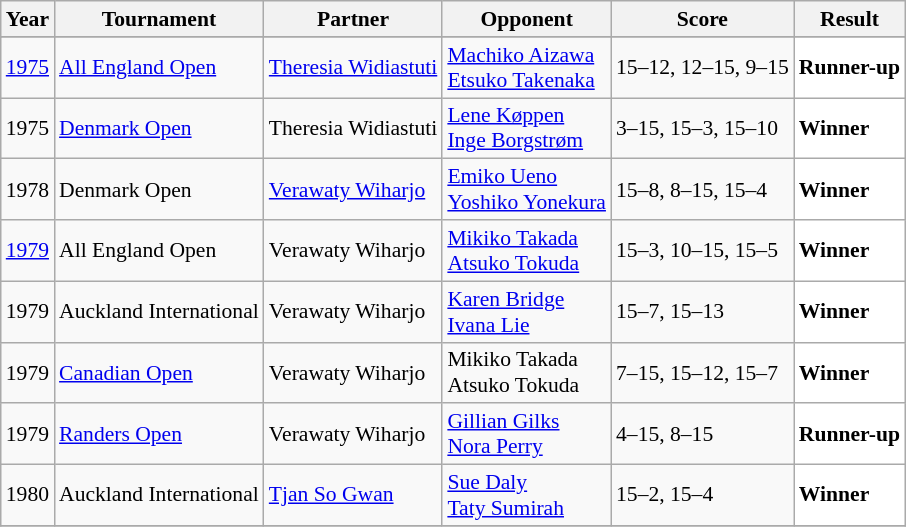<table class="sortable wikitable" style="font-size: 90%;">
<tr>
<th>Year</th>
<th>Tournament</th>
<th>Partner</th>
<th>Opponent</th>
<th>Score</th>
<th>Result</th>
</tr>
<tr>
</tr>
<tr>
<td align="center"><a href='#'>1975</a></td>
<td align="left"><a href='#'>All England Open</a></td>
<td align="left"> <a href='#'>Theresia Widiastuti</a></td>
<td align="left"> <a href='#'>Machiko Aizawa</a><br> <a href='#'>Etsuko Takenaka</a></td>
<td align="left">15–12, 12–15, 9–15</td>
<td style="text-align:left; background:white"> <strong>Runner-up</strong></td>
</tr>
<tr>
<td align="center">1975</td>
<td align="left"><a href='#'>Denmark Open</a></td>
<td align="left"> Theresia Widiastuti</td>
<td align="left"> <a href='#'>Lene Køppen</a><br> <a href='#'>Inge Borgstrøm</a></td>
<td align="left">3–15, 15–3, 15–10</td>
<td style="text-align:left; background:white"> <strong>Winner</strong></td>
</tr>
<tr>
<td align="center">1978</td>
<td align="left">Denmark Open</td>
<td align="left"> <a href='#'>Verawaty Wiharjo</a></td>
<td align="left"> <a href='#'>Emiko Ueno</a><br> <a href='#'>Yoshiko Yonekura</a></td>
<td align="left">15–8, 8–15, 15–4</td>
<td style="text-align:left; background:white"> <strong>Winner</strong></td>
</tr>
<tr>
<td align="center"><a href='#'>1979</a></td>
<td align="left">All England Open</td>
<td align="left"> Verawaty Wiharjo</td>
<td align="left"> <a href='#'>Mikiko Takada</a><br> <a href='#'>Atsuko Tokuda</a></td>
<td align="left">15–3, 10–15, 15–5</td>
<td style="text-align:left; background:white"> <strong>Winner</strong></td>
</tr>
<tr>
<td align="center">1979</td>
<td align="left">Auckland International</td>
<td align="left"> Verawaty Wiharjo</td>
<td align="left"> <a href='#'>Karen Bridge</a><br> <a href='#'>Ivana Lie</a></td>
<td align="left">15–7, 15–13</td>
<td style="text-align:left; background:white"> <strong>Winner</strong></td>
</tr>
<tr>
<td align="center">1979</td>
<td align="left"><a href='#'>Canadian Open</a></td>
<td align="left"> Verawaty Wiharjo</td>
<td align="left"> Mikiko Takada<br> Atsuko Tokuda</td>
<td align="left">7–15, 15–12, 15–7</td>
<td style="text-align:left; background:white"> <strong>Winner</strong></td>
</tr>
<tr>
<td align="center">1979</td>
<td align="left"><a href='#'>Randers Open</a></td>
<td align="left"> Verawaty Wiharjo</td>
<td align="left"> <a href='#'>Gillian Gilks</a><br> <a href='#'>Nora Perry</a></td>
<td align="left">4–15, 8–15</td>
<td style="text-align:left; background:white"> <strong>Runner-up</strong></td>
</tr>
<tr>
<td align="center">1980</td>
<td align="left">Auckland International</td>
<td align="left"> <a href='#'>Tjan So Gwan</a></td>
<td align="left"> <a href='#'>Sue Daly</a> <br> <a href='#'>Taty Sumirah</a></td>
<td align="left">15–2, 15–4</td>
<td style="text-align:left; background:white"> <strong>Winner</strong></td>
</tr>
<tr>
</tr>
</table>
